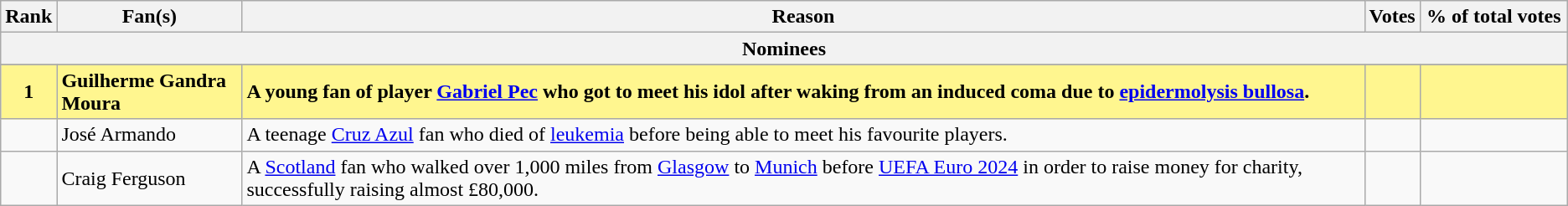<table class="wikitable">
<tr>
<th>Rank</th>
<th width="140">Fan(s)</th>
<th>Reason</th>
<th>Votes</th>
<th width="110">% of total votes</th>
</tr>
<tr>
<th colspan="5">Nominees</th>
</tr>
<tr>
</tr>
<tr style="background-color: #FFF68F; font-weight: bold;">
<td align="center">1</td>
<td> Guilherme Gandra Moura</td>
<td>A young fan of player <a href='#'>Gabriel Pec</a> who got to meet his idol after waking from an induced coma due to <a href='#'>epidermolysis bullosa</a>.</td>
<td></td>
<td align="center"></td>
</tr>
<tr>
<td align="center"></td>
<td> José Armando</td>
<td>A teenage <a href='#'>Cruz Azul</a> fan who died of <a href='#'>leukemia</a> before being able to meet his favourite players.</td>
<td></td>
<td align="center"></td>
</tr>
<tr>
<td align="center"></td>
<td> Craig Ferguson</td>
<td>A <a href='#'>Scotland</a> fan who walked over 1,000 miles from <a href='#'>Glasgow</a> to <a href='#'>Munich</a> before <a href='#'>UEFA Euro 2024</a> in order to raise money for charity, successfully raising almost £80,000.</td>
<td></td>
<td align="center"></td>
</tr>
</table>
